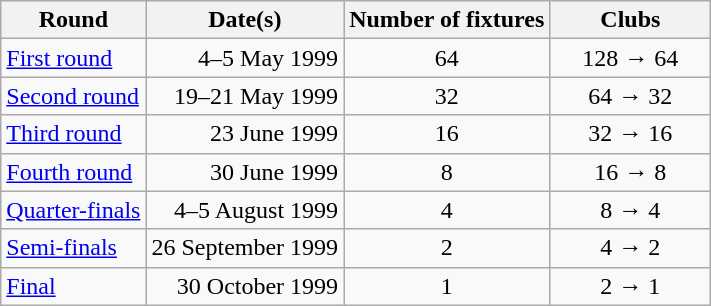<table class="wikitable" style="text-align:center">
<tr>
<th>Round</th>
<th>Date(s)</th>
<th>Number of fixtures</th>
<th width=100>Clubs</th>
</tr>
<tr>
<td align=left><a href='#'>First round</a></td>
<td align=right>4–5 May 1999</td>
<td>64</td>
<td>128 → 64</td>
</tr>
<tr>
<td align=left><a href='#'>Second round</a></td>
<td align=right>19–21 May 1999</td>
<td>32</td>
<td>64 → 32</td>
</tr>
<tr>
<td align=left><a href='#'>Third round</a></td>
<td align=right>23 June 1999</td>
<td>16</td>
<td>32 → 16</td>
</tr>
<tr>
<td align=left><a href='#'>Fourth round</a></td>
<td align=right>30 June 1999</td>
<td>8</td>
<td>16 → 8</td>
</tr>
<tr>
<td align=left><a href='#'>Quarter-finals</a></td>
<td align=right>4–5 August 1999</td>
<td>4</td>
<td>8 → 4</td>
</tr>
<tr>
<td align=left><a href='#'>Semi-finals</a></td>
<td align=right>26 September 1999</td>
<td>2</td>
<td>4 → 2</td>
</tr>
<tr>
<td align=left><a href='#'>Final</a></td>
<td align=right>30 October 1999</td>
<td>1</td>
<td>2 → 1</td>
</tr>
</table>
